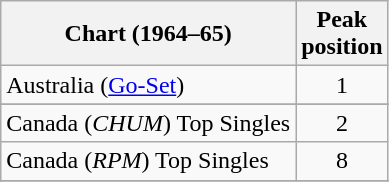<table class="wikitable">
<tr>
<th>Chart (1964–65)</th>
<th>Peak<br>position</th>
</tr>
<tr>
<td>Australia (<a href='#'>Go-Set</a>)</td>
<td align="center">1</td>
</tr>
<tr>
</tr>
<tr>
<td>Canada (<em>CHUM</em>) Top Singles </td>
<td align="center">2</td>
</tr>
<tr>
<td>Canada (<em>RPM</em>) Top Singles </td>
<td align="center">8</td>
</tr>
<tr>
</tr>
<tr>
</tr>
<tr>
</tr>
<tr>
</tr>
<tr>
</tr>
</table>
